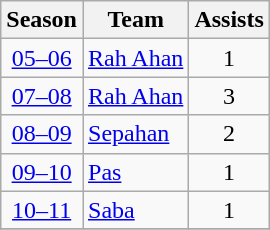<table class="wikitable" style="text-align: center;">
<tr>
<th>Season</th>
<th>Team</th>
<th>Assists</th>
</tr>
<tr>
<td><a href='#'>05–06</a></td>
<td align="left"><a href='#'>Rah Ahan</a></td>
<td>1</td>
</tr>
<tr>
<td><a href='#'>07–08</a></td>
<td align="left"><a href='#'>Rah Ahan</a></td>
<td>3</td>
</tr>
<tr>
<td><a href='#'>08–09</a></td>
<td align="left"><a href='#'>Sepahan</a></td>
<td>2</td>
</tr>
<tr>
<td><a href='#'>09–10</a></td>
<td align="left"><a href='#'>Pas</a></td>
<td>1</td>
</tr>
<tr>
<td><a href='#'>10–11</a></td>
<td align="left"><a href='#'>Saba</a></td>
<td>1</td>
</tr>
<tr>
</tr>
</table>
